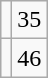<table class="wikitable">
<tr>
<td></td>
<td style="text-align: center;">35</td>
</tr>
<tr>
<td></td>
<td style="text-align: center;">46</td>
</tr>
</table>
